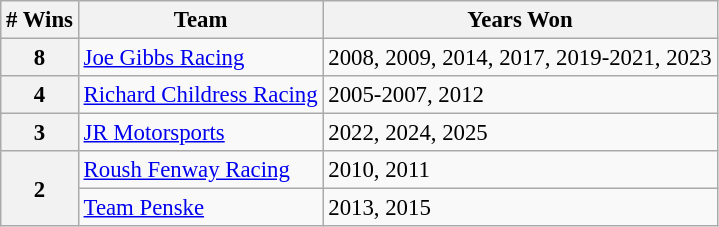<table class="wikitable" style="font-size: 95%;">
<tr>
<th># Wins</th>
<th>Team</th>
<th>Years Won</th>
</tr>
<tr>
<th>8</th>
<td><a href='#'>Joe Gibbs Racing</a></td>
<td>2008, 2009, 2014, 2017, 2019-2021, 2023</td>
</tr>
<tr>
<th>4</th>
<td><a href='#'>Richard Childress Racing</a></td>
<td>2005-2007, 2012</td>
</tr>
<tr>
<th>3</th>
<td><a href='#'>JR Motorsports</a></td>
<td>2022, 2024, 2025</td>
</tr>
<tr>
<th rowspan="2">2</th>
<td><a href='#'>Roush Fenway Racing</a></td>
<td>2010, 2011</td>
</tr>
<tr>
<td><a href='#'>Team Penske</a></td>
<td>2013, 2015</td>
</tr>
</table>
